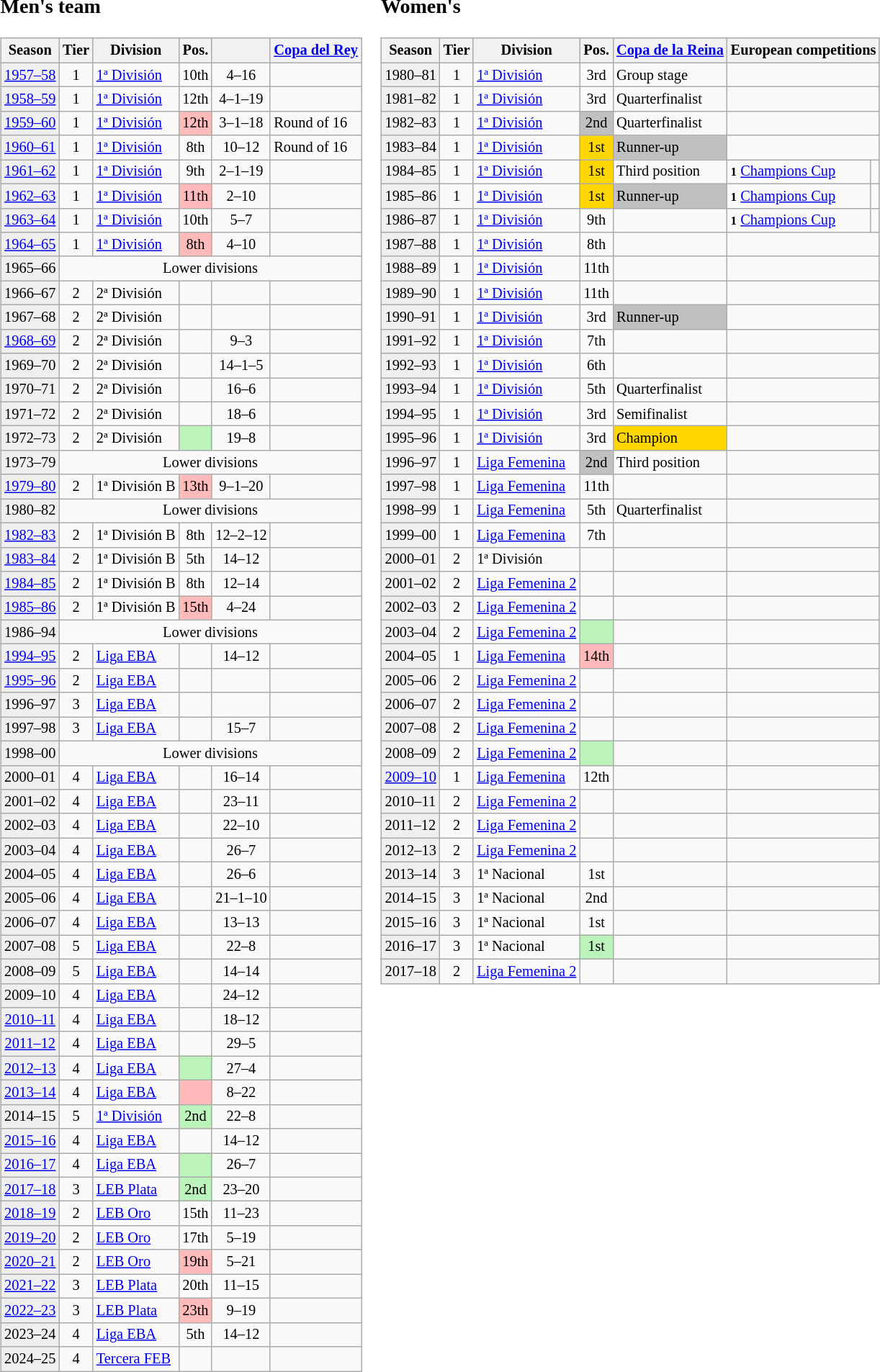<table>
<tr>
<td valign=top width=0%><br><h3>Men's team</h3><table class="wikitable" style="font-size:85%; text-align:center">
<tr>
<th>Season</th>
<th>Tier</th>
<th>Division</th>
<th>Pos.</th>
<th></th>
<th><a href='#'>Copa del Rey</a></th>
</tr>
<tr>
<td bgcolor=#efefef><a href='#'>1957–58</a></td>
<td>1</td>
<td align=left><a href='#'>1ª División</a></td>
<td>10th</td>
<td>4–16</td>
<td></td>
</tr>
<tr>
<td bgcolor=#efefef><a href='#'>1958–59</a></td>
<td>1</td>
<td align=left><a href='#'>1ª División</a></td>
<td>12th</td>
<td>4–1–19</td>
<td></td>
</tr>
<tr>
<td bgcolor=#efefef><a href='#'>1959–60</a></td>
<td>1</td>
<td align=left><a href='#'>1ª División</a></td>
<td bgcolor=#FFBBBB>12th</td>
<td>3–1–18</td>
<td align=left>Round of 16</td>
</tr>
<tr>
<td bgcolor=#efefef><a href='#'>1960–61</a></td>
<td>1</td>
<td align=left><a href='#'>1ª División</a></td>
<td>8th</td>
<td>10–12</td>
<td align=left>Round of 16</td>
</tr>
<tr>
<td bgcolor=#efefef><a href='#'>1961–62</a></td>
<td>1</td>
<td align=left><a href='#'>1ª División</a></td>
<td>9th</td>
<td>2–1–19</td>
<td></td>
</tr>
<tr>
<td bgcolor=#efefef><a href='#'>1962–63</a></td>
<td>1</td>
<td align=left><a href='#'>1ª División</a></td>
<td bgcolor=#FFBBBB>11th</td>
<td>2–10</td>
<td></td>
</tr>
<tr>
<td bgcolor=#efefef><a href='#'>1963–64</a></td>
<td>1</td>
<td align=left><a href='#'>1ª División</a></td>
<td>10th</td>
<td>5–7</td>
<td></td>
</tr>
<tr>
<td bgcolor=#efefef><a href='#'>1964–65</a></td>
<td>1</td>
<td align=left><a href='#'>1ª División</a></td>
<td bgcolor=#FFBBBB>8th</td>
<td>4–10</td>
<td></td>
</tr>
<tr>
<td bgcolor=#efefef>1965–66</td>
<td colspan=8>Lower divisions</td>
</tr>
<tr>
<td bgcolor=#efefef>1966–67</td>
<td>2</td>
<td align=left>2ª División</td>
<td></td>
<td></td>
<td></td>
</tr>
<tr>
<td bgcolor=#efefef>1967–68</td>
<td>2</td>
<td align=left>2ª División</td>
<td></td>
<td></td>
<td></td>
</tr>
<tr>
<td bgcolor=#efefef><a href='#'>1968–69</a></td>
<td>2</td>
<td align=left>2ª División</td>
<td></td>
<td>9–3</td>
<td></td>
</tr>
<tr>
<td bgcolor=#efefef>1969–70</td>
<td>2</td>
<td align=left>2ª División</td>
<td></td>
<td>14–1–5</td>
<td></td>
</tr>
<tr>
<td bgcolor=#efefef>1970–71</td>
<td>2</td>
<td align=left>2ª División</td>
<td></td>
<td>16–6</td>
<td></td>
</tr>
<tr>
<td bgcolor=#efefef>1971–72</td>
<td>2</td>
<td align=left>2ª División</td>
<td></td>
<td>18–6</td>
<td></td>
</tr>
<tr>
<td bgcolor=#efefef>1972–73</td>
<td>2</td>
<td align=left>2ª División</td>
<td bgcolor=#BBF3BB></td>
<td>19–8</td>
<td></td>
</tr>
<tr>
<td bgcolor=#efefef>1973–79</td>
<td colspan=7>Lower divisions</td>
</tr>
<tr>
<td bgcolor=#efefef><a href='#'>1979–80</a></td>
<td>2</td>
<td align=left>1ª División B</td>
<td bgcolor=#FFBBBB>13th</td>
<td>9–1–20</td>
<td></td>
</tr>
<tr>
<td bgcolor=#efefef>1980–82</td>
<td colspan=7>Lower divisions</td>
</tr>
<tr>
<td bgcolor=#efefef><a href='#'>1982–83</a></td>
<td>2</td>
<td align=left>1ª División B</td>
<td>8th</td>
<td>12–2–12</td>
<td></td>
</tr>
<tr>
<td bgcolor=#efefef><a href='#'>1983–84</a></td>
<td>2</td>
<td align=left>1ª División B</td>
<td>5th</td>
<td>14–12</td>
<td></td>
</tr>
<tr>
<td bgcolor=#efefef><a href='#'>1984–85</a></td>
<td>2</td>
<td align=left>1ª División B</td>
<td>8th</td>
<td>12–14</td>
<td></td>
</tr>
<tr>
<td bgcolor=#efefef><a href='#'>1985–86</a></td>
<td>2</td>
<td align=left>1ª División B</td>
<td bgcolor=#FFBBBB>15th</td>
<td>4–24</td>
<td></td>
</tr>
<tr>
<td bgcolor=#efefef>1986–94</td>
<td colspan=7>Lower divisions</td>
</tr>
<tr>
<td bgcolor=#efefef><a href='#'>1994–95</a></td>
<td>2</td>
<td align=left><a href='#'>Liga EBA</a></td>
<td></td>
<td>14–12</td>
<td></td>
</tr>
<tr>
<td bgcolor=#efefef><a href='#'>1995–96</a></td>
<td>2</td>
<td align=left><a href='#'>Liga EBA</a></td>
<td></td>
<td></td>
<td></td>
</tr>
<tr>
<td bgcolor=#efefef>1996–97</td>
<td>3</td>
<td align=left><a href='#'>Liga EBA</a></td>
<td></td>
<td></td>
<td></td>
</tr>
<tr>
<td bgcolor=#efefef>1997–98</td>
<td>3</td>
<td align=left><a href='#'>Liga EBA</a></td>
<td></td>
<td>15–7</td>
<td></td>
</tr>
<tr>
<td bgcolor=#efefef>1998–00</td>
<td colspan=7>Lower divisions</td>
</tr>
<tr>
<td bgcolor=#efefef>2000–01</td>
<td>4</td>
<td align=left><a href='#'>Liga EBA</a></td>
<td></td>
<td>16–14</td>
<td></td>
</tr>
<tr>
<td bgcolor=#efefef>2001–02</td>
<td>4</td>
<td align=left><a href='#'>Liga EBA</a></td>
<td></td>
<td>23–11</td>
<td></td>
</tr>
<tr>
<td bgcolor=#efefef>2002–03</td>
<td>4</td>
<td align=left><a href='#'>Liga EBA</a></td>
<td></td>
<td>22–10</td>
<td></td>
</tr>
<tr>
<td bgcolor=#efefef>2003–04</td>
<td>4</td>
<td align=left><a href='#'>Liga EBA</a></td>
<td></td>
<td>26–7</td>
<td></td>
</tr>
<tr>
<td bgcolor=#efefef>2004–05</td>
<td>4</td>
<td align=left><a href='#'>Liga EBA</a></td>
<td></td>
<td>26–6</td>
<td></td>
</tr>
<tr>
<td bgcolor=#efefef>2005–06</td>
<td>4</td>
<td align=left><a href='#'>Liga EBA</a></td>
<td></td>
<td>21–1–10</td>
<td></td>
</tr>
<tr>
<td bgcolor=#efefef>2006–07</td>
<td>4</td>
<td align=left><a href='#'>Liga EBA</a></td>
<td></td>
<td>13–13</td>
<td></td>
</tr>
<tr>
<td bgcolor=#efefef>2007–08</td>
<td>5</td>
<td align=left><a href='#'>Liga EBA</a></td>
<td></td>
<td>22–8</td>
<td></td>
</tr>
<tr>
<td bgcolor=#efefef>2008–09</td>
<td>5</td>
<td align=left><a href='#'>Liga EBA</a></td>
<td></td>
<td>14–14</td>
<td></td>
</tr>
<tr>
<td bgcolor=#efefef>2009–10</td>
<td>4</td>
<td align=left><a href='#'>Liga EBA</a></td>
<td></td>
<td>24–12</td>
<td></td>
</tr>
<tr>
<td bgcolor=#efefef><a href='#'>2010–11</a></td>
<td>4</td>
<td align=left><a href='#'>Liga EBA</a></td>
<td></td>
<td>18–12</td>
<td></td>
</tr>
<tr>
<td bgcolor=#efefef><a href='#'>2011–12</a></td>
<td>4</td>
<td align=left><a href='#'>Liga EBA</a></td>
<td></td>
<td>29–5</td>
<td></td>
</tr>
<tr>
<td bgcolor=#efefef><a href='#'>2012–13</a></td>
<td>4</td>
<td align=left><a href='#'>Liga EBA</a></td>
<td bgcolor=#BBF3BB></td>
<td>27–4</td>
<td></td>
</tr>
<tr>
<td bgcolor=#efefef><a href='#'>2013–14</a></td>
<td>4</td>
<td align=left><a href='#'>Liga EBA</a></td>
<td bgcolor=#FFBBBB></td>
<td>8–22</td>
<td></td>
</tr>
<tr>
<td bgcolor=#efefef>2014–15</td>
<td>5</td>
<td align=left><a href='#'>1ª División</a></td>
<td bgcolor=#BBF3BB>2nd</td>
<td>22–8</td>
<td></td>
</tr>
<tr>
<td bgcolor=#efefef><a href='#'>2015–16</a></td>
<td>4</td>
<td align=left><a href='#'>Liga EBA</a></td>
<td></td>
<td>14–12</td>
<td></td>
</tr>
<tr>
<td bgcolor=#efefef><a href='#'>2016–17</a></td>
<td>4</td>
<td align=left><a href='#'>Liga EBA</a></td>
<td bgcolor=#BBF3BB></td>
<td>26–7</td>
<td></td>
</tr>
<tr>
<td bgcolor=#efefef><a href='#'>2017–18</a></td>
<td>3</td>
<td align=left><a href='#'>LEB Plata</a></td>
<td bgcolor=BBF3BB>2nd</td>
<td>23–20</td>
<td></td>
</tr>
<tr>
<td bgcolor=#efefef><a href='#'>2018–19</a></td>
<td>2</td>
<td align=left><a href='#'>LEB Oro</a></td>
<td>15th</td>
<td>11–23</td>
<td></td>
</tr>
<tr>
<td bgcolor=#efefef><a href='#'>2019–20</a></td>
<td>2</td>
<td align=left><a href='#'>LEB Oro</a></td>
<td>17th</td>
<td>5–19</td>
<td></td>
</tr>
<tr>
<td bgcolor=#efefef><a href='#'>2020–21</a></td>
<td>2</td>
<td align=left><a href='#'>LEB Oro</a></td>
<td bgcolor=#FFBBBB>19th</td>
<td>5–21</td>
<td></td>
</tr>
<tr>
<td bgcolor=#efefef><a href='#'>2021–22</a></td>
<td>3</td>
<td align=left><a href='#'>LEB Plata</a></td>
<td>20th</td>
<td>11–15</td>
<td></td>
</tr>
<tr>
<td bgcolor=#efefef><a href='#'>2022–23</a></td>
<td>3</td>
<td align=left><a href='#'>LEB Plata</a></td>
<td bgcolor=#FFBBBB>23th</td>
<td>9–19</td>
<td></td>
</tr>
<tr>
<td bgcolor=#efefef>2023–24</td>
<td>4</td>
<td align=left><a href='#'>Liga EBA</a></td>
<td>5th</td>
<td>14–12</td>
<td></td>
</tr>
<tr>
<td bgcolor=#efefef>2024–25</td>
<td>4</td>
<td align=left><a href='#'>Tercera FEB</a></td>
<td></td>
<td></td>
<td></td>
</tr>
</table>
</td>
<td valign=top width=0%><br><h3>Women's</h3><table class="wikitable" style="font-size:85%">
<tr>
<th>Season</th>
<th>Tier</th>
<th>Division</th>
<th>Pos.</th>
<th><a href='#'>Copa de la Reina</a></th>
<th colspan=2>European competitions</th>
</tr>
<tr>
<td style="background:#efefef;">1980–81</td>
<td align="center">1</td>
<td><a href='#'>1ª División</a></td>
<td align="center">3rd</td>
<td>Group stage</td>
<td colspan=2></td>
</tr>
<tr>
<td style="background:#efefef;">1981–82</td>
<td align="center">1</td>
<td><a href='#'>1ª División</a></td>
<td align="center">3rd</td>
<td>Quarterfinalist</td>
<td colspan=2></td>
</tr>
<tr>
<td style="background:#efefef;">1982–83</td>
<td align="center">1</td>
<td><a href='#'>1ª División</a></td>
<td bgcolor=silver align="center">2nd</td>
<td>Quarterfinalist</td>
<td colspan=2></td>
</tr>
<tr>
<td style="background:#efefef;">1983–84</td>
<td align="center">1</td>
<td><a href='#'>1ª División</a></td>
<td bgcolor=gold align="center">1st</td>
<td bgcolor=silver>Runner-up</td>
<td colspan=2></td>
</tr>
<tr>
<td style="background:#efefef;">1984–85</td>
<td align="center">1</td>
<td><a href='#'>1ª División</a></td>
<td bgcolor=gold align="center">1st</td>
<td>Third position</td>
<td><small><strong>1</strong></small> <a href='#'>Champions Cup</a></td>
<td align=center></td>
</tr>
<tr>
<td style="background:#efefef;">1985–86</td>
<td align="center">1</td>
<td><a href='#'>1ª División</a></td>
<td bgcolor=gold align="center">1st</td>
<td bgcolor=silver>Runner-up</td>
<td><small><strong>1</strong></small> <a href='#'>Champions Cup</a></td>
<td align=center></td>
</tr>
<tr>
<td style="background:#efefef;">1986–87</td>
<td align="center">1</td>
<td><a href='#'>1ª División</a></td>
<td align="center">9th</td>
<td></td>
<td><small><strong>1</strong></small> <a href='#'>Champions Cup</a></td>
<td align=center></td>
</tr>
<tr>
<td style="background:#efefef;">1987–88</td>
<td align="center">1</td>
<td><a href='#'>1ª División</a></td>
<td align="center">8th</td>
<td></td>
<td colspan=2></td>
</tr>
<tr>
<td style="background:#efefef;">1988–89</td>
<td align="center">1</td>
<td><a href='#'>1ª División</a></td>
<td align="center">11th</td>
<td></td>
<td colspan=2></td>
</tr>
<tr>
<td style="background:#efefef;">1989–90</td>
<td align="center">1</td>
<td><a href='#'>1ª División</a></td>
<td align="center">11th</td>
<td></td>
<td colspan=2></td>
</tr>
<tr>
<td style="background:#efefef;">1990–91</td>
<td align="center">1</td>
<td><a href='#'>1ª División</a></td>
<td align="center">3rd</td>
<td bgcolor=silver>Runner-up</td>
<td colspan=2></td>
</tr>
<tr>
<td style="background:#efefef;">1991–92</td>
<td align="center">1</td>
<td><a href='#'>1ª División</a></td>
<td align="center">7th</td>
<td></td>
<td colspan=2></td>
</tr>
<tr>
<td style="background:#efefef;">1992–93</td>
<td align="center">1</td>
<td><a href='#'>1ª División</a></td>
<td align="center">6th</td>
<td></td>
<td colspan=2></td>
</tr>
<tr>
<td style="background:#efefef;">1993–94</td>
<td align="center">1</td>
<td><a href='#'>1ª División</a></td>
<td align="center">5th</td>
<td>Quarterfinalist</td>
<td colspan=2></td>
</tr>
<tr>
<td style="background:#efefef;">1994–95</td>
<td align="center">1</td>
<td><a href='#'>1ª División</a></td>
<td align="center">3rd</td>
<td>Semifinalist</td>
<td colspan=2></td>
</tr>
<tr>
<td style="background:#efefef;">1995–96</td>
<td align="center">1</td>
<td><a href='#'>1ª División</a></td>
<td align="center">3rd</td>
<td bgcolor=gold>Champion</td>
<td colspan=2></td>
</tr>
<tr>
<td style="background:#efefef;">1996–97</td>
<td align="center">1</td>
<td><a href='#'>Liga Femenina</a></td>
<td style="background:silver" align="center">2nd</td>
<td>Third position</td>
<td colspan=2></td>
</tr>
<tr>
<td style="background:#efefef;">1997–98</td>
<td align="center">1</td>
<td><a href='#'>Liga Femenina</a></td>
<td align="center">11th</td>
<td></td>
<td colspan=2></td>
</tr>
<tr>
<td style="background:#efefef;">1998–99</td>
<td align="center">1</td>
<td><a href='#'>Liga Femenina</a></td>
<td align="center">5th</td>
<td>Quarterfinalist</td>
<td colspan=2></td>
</tr>
<tr>
<td style="background:#efefef;">1999–00</td>
<td align="center">1</td>
<td><a href='#'>Liga Femenina</a></td>
<td align="center">7th</td>
<td></td>
<td colspan=2></td>
</tr>
<tr>
<td style="background:#efefef;">2000–01</td>
<td align="center">2</td>
<td>1ª División</td>
<td align="center"></td>
<td></td>
<td colspan=2></td>
</tr>
<tr>
<td style="background:#efefef;">2001–02</td>
<td align="center">2</td>
<td><a href='#'>Liga Femenina 2</a></td>
<td align="center"></td>
<td></td>
<td colspan=2></td>
</tr>
<tr>
<td style="background:#efefef;">2002–03</td>
<td align="center">2</td>
<td><a href='#'>Liga Femenina 2</a></td>
<td align="center"></td>
<td></td>
<td colspan=2></td>
</tr>
<tr>
<td style="background:#efefef;">2003–04</td>
<td align="center">2</td>
<td><a href='#'>Liga Femenina 2</a></td>
<td bgcolor=#BBF3BB align="center"></td>
<td></td>
<td colspan=2></td>
</tr>
<tr>
<td style="background:#efefef;">2004–05</td>
<td align="center">1</td>
<td><a href='#'>Liga Femenina</a></td>
<td bgcolor=#FFBBBB align="center">14th</td>
<td></td>
<td colspan=2></td>
</tr>
<tr>
<td style="background:#efefef;">2005–06</td>
<td align="center">2</td>
<td><a href='#'>Liga Femenina 2</a></td>
<td align="center"></td>
<td></td>
<td colspan=2></td>
</tr>
<tr>
<td style="background:#efefef;">2006–07</td>
<td align="center">2</td>
<td><a href='#'>Liga Femenina 2</a></td>
<td align="center"></td>
<td></td>
<td colspan=2></td>
</tr>
<tr>
<td style="background:#efefef;">2007–08</td>
<td align="center">2</td>
<td><a href='#'>Liga Femenina 2</a></td>
<td align="center"></td>
<td></td>
<td colspan=2></td>
</tr>
<tr>
<td style="background:#efefef;">2008–09</td>
<td align="center">2</td>
<td><a href='#'>Liga Femenina 2</a></td>
<td bgcolor=#BBF3BB align="center"></td>
<td></td>
<td colspan=2></td>
</tr>
<tr>
<td style="background:#efefef;"><a href='#'>2009–10</a></td>
<td align="center">1</td>
<td><a href='#'>Liga Femenina</a></td>
<td align="center">12th</td>
<td></td>
<td colspan=2></td>
</tr>
<tr>
<td style="background:#efefef;">2010–11</td>
<td align="center">2</td>
<td><a href='#'>Liga Femenina 2</a></td>
<td align="center"></td>
<td></td>
<td colspan=2></td>
</tr>
<tr>
<td style="background:#efefef;">2011–12</td>
<td align="center">2</td>
<td><a href='#'>Liga Femenina 2</a></td>
<td align="center"></td>
<td></td>
<td colspan=2></td>
</tr>
<tr>
<td style="background:#efefef;">2012–13</td>
<td align="center">2</td>
<td><a href='#'>Liga Femenina 2</a></td>
<td align="center"></td>
<td></td>
<td colspan=2></td>
</tr>
<tr>
<td style="background:#efefef;">2013–14</td>
<td align="center">3</td>
<td>1ª Nacional</td>
<td align="center">1st</td>
<td></td>
<td colspan=2></td>
</tr>
<tr>
<td style="background:#efefef;">2014–15</td>
<td align="center">3</td>
<td>1ª Nacional</td>
<td align="center">2nd</td>
<td></td>
<td colspan=2></td>
</tr>
<tr>
<td style="background:#efefef;">2015–16</td>
<td align="center">3</td>
<td>1ª Nacional</td>
<td align="center">1st</td>
<td></td>
<td colspan=2></td>
</tr>
<tr>
<td style="background:#efefef;">2016–17</td>
<td align="center">3</td>
<td>1ª Nacional</td>
<td bgcolor=#BBF3BB align="center">1st</td>
<td></td>
<td colspan=2></td>
</tr>
<tr>
<td style="background:#efefef;">2017–18</td>
<td align="center">2</td>
<td><a href='#'>Liga Femenina 2</a></td>
<td align="center"></td>
<td></td>
<td colspan=2></td>
</tr>
</table>
</td>
</tr>
</table>
